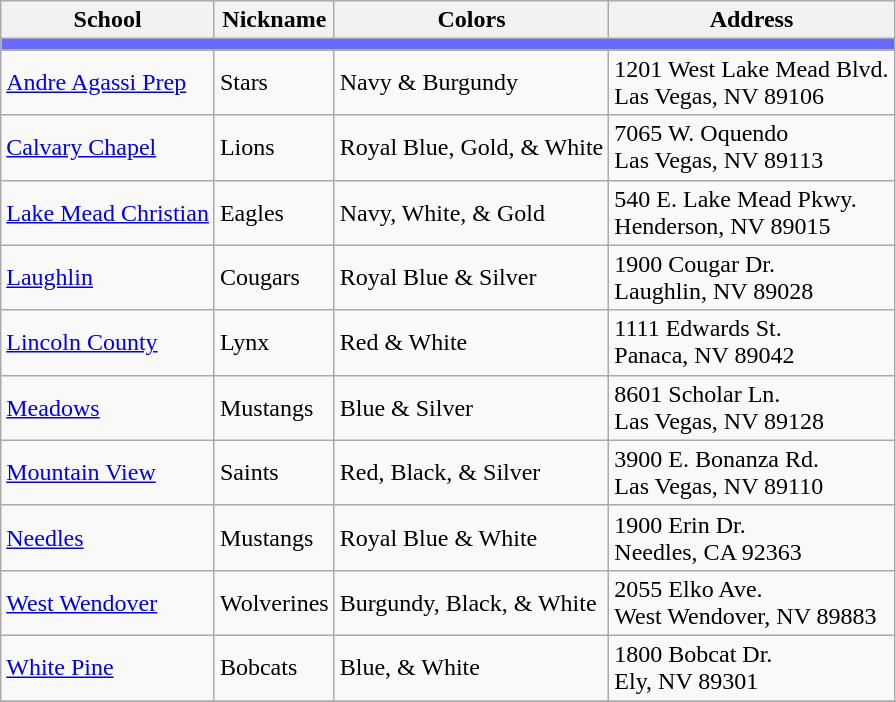<table class="wikitable sortable">
<tr>
<th>School</th>
<th>Nickname</th>
<th>Colors</th>
<th>Address</th>
</tr>
<tr>
<th colspan="7" style="background:#676AFE;"></th>
</tr>
<tr>
<td><a href='#'>Andre Agassi Prep</a></td>
<td>Stars</td>
<td>Navy & Burgundy<br>  </td>
<td>1201 West Lake Mead Blvd.<br>Las Vegas, NV 89106</td>
</tr>
<tr>
<td><a href='#'>Calvary Chapel</a></td>
<td>Lions</td>
<td>Royal Blue, Gold, & White<br>  </td>
<td>7065 W. Oquendo<br>Las Vegas, NV 89113</td>
</tr>
<tr>
<td><a href='#'>Lake Mead Christian</a></td>
<td>Eagles</td>
<td>Navy, White, & Gold<br>  </td>
<td>540 E. Lake Mead Pkwy.<br>Henderson, NV 89015</td>
</tr>
<tr>
<td><a href='#'>Laughlin</a></td>
<td>Cougars</td>
<td>Royal Blue & Silver<br> </td>
<td>1900 Cougar Dr.<br>Laughlin, NV 89028</td>
</tr>
<tr>
<td><a href='#'>Lincoln County</a></td>
<td>Lynx</td>
<td>Red & White<br> </td>
<td>1111 Edwards St.<br>Panaca, NV 89042</td>
</tr>
<tr>
<td><a href='#'>Meadows</a></td>
<td>Mustangs</td>
<td>Blue & Silver<br> </td>
<td>8601 Scholar Ln.<br>Las Vegas, NV 89128</td>
</tr>
<tr>
<td><a href='#'>Mountain View</a></td>
<td>Saints</td>
<td>Red, Black, & Silver<br>  </td>
<td>3900 E. Bonanza Rd.<br>Las Vegas, NV 89110</td>
</tr>
<tr>
<td><a href='#'>Needles</a></td>
<td>Mustangs</td>
<td>Royal Blue & White<br>  </td>
<td>1900 Erin Dr.<br>Needles, CA 92363</td>
</tr>
<tr>
<td><a href='#'>West Wendover</a></td>
<td>Wolverines</td>
<td>Burgundy, Black, & White<br>  </td>
<td>2055 Elko Ave.<br>West Wendover, NV 89883</td>
</tr>
<tr>
<td><a href='#'>White Pine</a></td>
<td>Bobcats</td>
<td>Blue, & White<br> </td>
<td>1800 Bobcat Dr.<br>Ely, NV 89301</td>
</tr>
<tr>
</tr>
</table>
